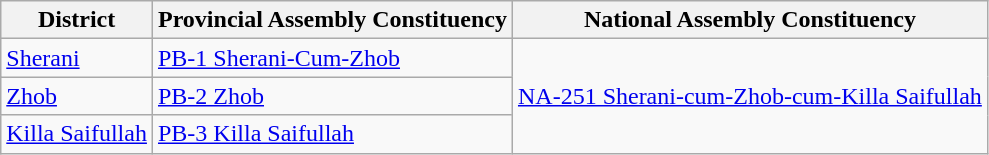<table class="wikitable sortable static-row-numbers static-row-header-hash">
<tr>
<th>District</th>
<th>Provincial Assembly Constituency</th>
<th>National Assembly Constituency</th>
</tr>
<tr>
<td><a href='#'>Sherani</a></td>
<td rowspan="2"><a href='#'>PB-1 Sherani-Cum-Zhob</a></td>
<td rowspan="4"><a href='#'>NA-251 Sherani-cum-Zhob-cum-Killa Saifullah</a></td>
</tr>
<tr>
<td rowspan="2"><a href='#'>Zhob</a></td>
</tr>
<tr>
<td><a href='#'>PB-2 Zhob</a></td>
</tr>
<tr>
<td><a href='#'>Killa Saifullah</a></td>
<td><a href='#'>PB-3 Killa Saifullah</a></td>
</tr>
</table>
